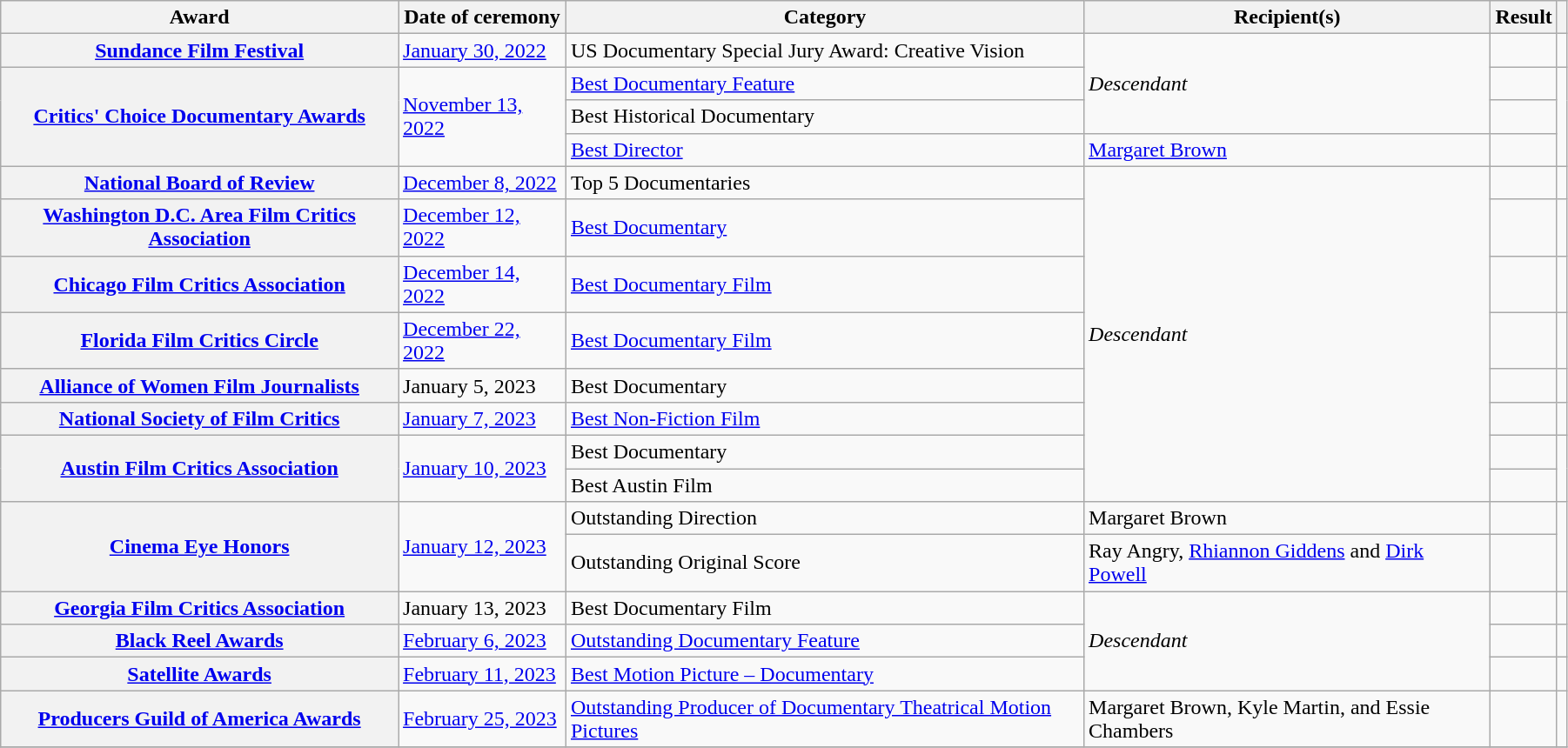<table class="wikitable sortable plainrowheaders" style="width: 95%;">
<tr>
<th scope="col">Award</th>
<th scope="col">Date of ceremony</th>
<th scope="col">Category</th>
<th scope="col">Recipient(s)</th>
<th scope="col">Result</th>
<th scope="col" class="unsortable"></th>
</tr>
<tr>
<th scope="row"><a href='#'>Sundance Film Festival</a></th>
<td><a href='#'>January 30, 2022</a></td>
<td>US Documentary Special Jury Award: Creative Vision</td>
<td rowspan="3"><em>Descendant</em></td>
<td></td>
<td></td>
</tr>
<tr>
<th scope="row" rowspan="3"><a href='#'>Critics' Choice Documentary Awards</a></th>
<td rowspan="3"><a href='#'>November 13, 2022</a></td>
<td><a href='#'>Best Documentary Feature</a></td>
<td></td>
<td rowspan="3"><br></td>
</tr>
<tr>
<td>Best Historical Documentary</td>
<td></td>
</tr>
<tr>
<td><a href='#'>Best Director</a></td>
<td><a href='#'>Margaret Brown</a></td>
<td></td>
</tr>
<tr>
<th scope="row"><a href='#'>National Board of Review</a></th>
<td><a href='#'>December 8, 2022</a></td>
<td>Top 5 Documentaries</td>
<td rowspan="8"><em>Descendant</em></td>
<td></td>
<td></td>
</tr>
<tr>
<th scope="row"><a href='#'>Washington D.C. Area Film Critics Association</a></th>
<td><a href='#'>December 12, 2022</a></td>
<td><a href='#'>Best Documentary</a></td>
<td></td>
<td></td>
</tr>
<tr>
<th scope="row"><a href='#'>Chicago Film Critics Association</a></th>
<td><a href='#'>December 14, 2022</a></td>
<td><a href='#'>Best Documentary Film</a></td>
<td></td>
<td></td>
</tr>
<tr>
<th scope="row"><a href='#'>Florida Film Critics Circle</a></th>
<td><a href='#'>December 22, 2022</a></td>
<td><a href='#'>Best Documentary Film</a></td>
<td></td>
<td></td>
</tr>
<tr>
<th scope="row"><a href='#'>Alliance of Women Film Journalists</a></th>
<td>January 5, 2023</td>
<td>Best Documentary</td>
<td></td>
<td></td>
</tr>
<tr>
<th scope="row"><a href='#'>National Society of Film Critics</a></th>
<td><a href='#'>January 7, 2023</a></td>
<td><a href='#'>Best Non-Fiction Film</a></td>
<td></td>
<td></td>
</tr>
<tr>
<th scope="row" rowspan="2"><a href='#'>Austin Film Critics Association</a></th>
<td rowspan="2"><a href='#'>January 10, 2023</a></td>
<td>Best Documentary</td>
<td></td>
<td rowspan="2" style="text-align:center"></td>
</tr>
<tr>
<td>Best Austin Film</td>
<td></td>
</tr>
<tr>
<th rowspan="2" scope="row"><a href='#'>Cinema Eye Honors</a></th>
<td rowspan="2"><a href='#'>January 12, 2023</a></td>
<td>Outstanding Direction</td>
<td>Margaret Brown</td>
<td></td>
<td rowspan="2"></td>
</tr>
<tr>
<td>Outstanding Original Score</td>
<td>Ray Angry, <a href='#'>Rhiannon Giddens</a> and <a href='#'>Dirk Powell</a></td>
<td></td>
</tr>
<tr>
<th scope="row"><a href='#'>Georgia Film Critics Association</a></th>
<td>January 13, 2023</td>
<td>Best Documentary Film</td>
<td rowspan="3"><em>Descendant</em></td>
<td></td>
<td style="text-align:center;"></td>
</tr>
<tr>
<th scope="row"><a href='#'>Black Reel Awards</a></th>
<td><a href='#'>February 6, 2023</a></td>
<td><a href='#'>Outstanding Documentary Feature</a></td>
<td></td>
<td></td>
</tr>
<tr>
<th scope="row"><a href='#'>Satellite Awards</a></th>
<td><a href='#'>February 11, 2023</a></td>
<td><a href='#'>Best Motion Picture – Documentary</a></td>
<td></td>
<td></td>
</tr>
<tr>
<th scope="row"><a href='#'>Producers Guild of America Awards</a></th>
<td><a href='#'>February 25, 2023</a></td>
<td><a href='#'>Outstanding Producer of Documentary Theatrical Motion Pictures</a></td>
<td>Margaret Brown, Kyle Martin, and Essie Chambers</td>
<td></td>
<td></td>
</tr>
<tr>
</tr>
</table>
